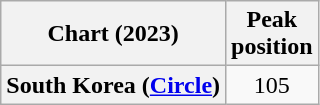<table class="wikitable plainrowheaders" style="text-align:center">
<tr>
<th scope="col">Chart (2023)</th>
<th scope="col">Peak<br>position</th>
</tr>
<tr>
<th scope="row">South Korea (<a href='#'>Circle</a>)</th>
<td>105</td>
</tr>
</table>
